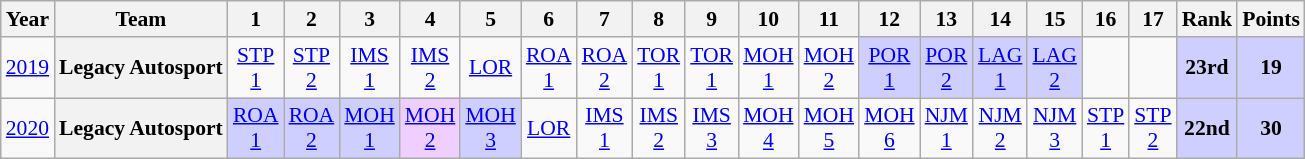<table class="wikitable" style="text-align:center; font-size:90%">
<tr>
<th>Year</th>
<th>Team</th>
<th>1</th>
<th>2</th>
<th>3</th>
<th>4</th>
<th>5</th>
<th>6</th>
<th>7</th>
<th>8</th>
<th>9</th>
<th>10</th>
<th>11</th>
<th>12</th>
<th>13</th>
<th>14</th>
<th>15</th>
<th>16</th>
<th>17</th>
<th>Rank</th>
<th>Points</th>
</tr>
<tr>
<td><a href='#'>2019</a></td>
<th>Legacy Autosport</th>
<td><a href='#'>STP<br>1</a></td>
<td><a href='#'>STP<br>2</a></td>
<td><a href='#'>IMS<br>1</a></td>
<td><a href='#'>IMS<br>2</a></td>
<td><a href='#'>LOR</a></td>
<td><a href='#'>ROA<br>1</a></td>
<td><a href='#'>ROA<br>2</a></td>
<td><a href='#'>TOR<br>1</a></td>
<td><a href='#'>TOR<br>1</a></td>
<td><a href='#'>MOH<br>1</a></td>
<td><a href='#'>MOH<br>2</a></td>
<td style="background:#CFCFFF;"><a href='#'>POR<br>1</a><br></td>
<td style="background:#CFCFFF;"><a href='#'>POR<br>2</a><br></td>
<td style="background:#CFCFFF;"><a href='#'>LAG<br>1</a><br></td>
<td style="background:#CFCFFF;"><a href='#'>LAG<br>2</a><br></td>
<td></td>
<td></td>
<th style="background:#CFCFFF;">23rd</th>
<th style="background:#CFCFFF;">19</th>
</tr>
<tr>
<td><a href='#'>2020</a></td>
<th>Legacy Autosport</th>
<td style="background:#cfcfff;"><a href='#'>ROA<br>1</a><br></td>
<td style="background:#cfcfff;"><a href='#'>ROA<br>2</a><br></td>
<td style="background:#cfcfff;"><a href='#'>MOH<br>1</a><br></td>
<td style="background:#efcfff;"><a href='#'>MOH<br>2</a><br></td>
<td style="background:#cfcfff;"><a href='#'>MOH<br>3</a><br></td>
<td><a href='#'>LOR</a><br></td>
<td><a href='#'>IMS<br>1</a></td>
<td><a href='#'>IMS<br>2</a></td>
<td><a href='#'>IMS<br>3</a></td>
<td><a href='#'>MOH<br>4</a></td>
<td><a href='#'>MOH<br>5</a></td>
<td><a href='#'>MOH<br>6</a></td>
<td><a href='#'>NJM<br>1</a></td>
<td><a href='#'>NJM<br>2</a></td>
<td><a href='#'>NJM<br>3</a></td>
<td><a href='#'>STP<br>1</a></td>
<td><a href='#'>STP<br>2</a></td>
<th style="background:#CFCFFF;">22nd</th>
<th style="background:#CFCFFF;">30</th>
</tr>
</table>
